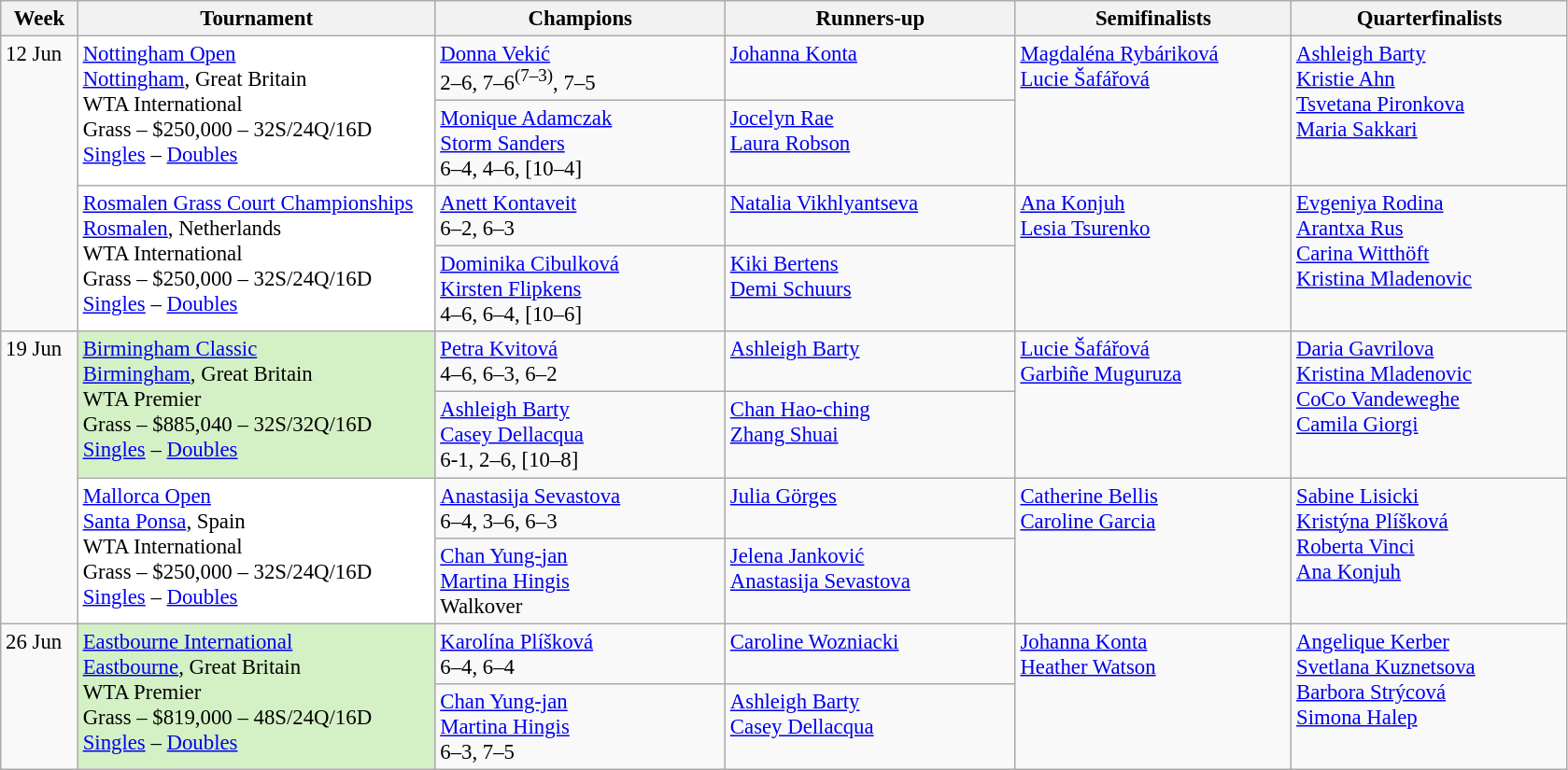<table class=wikitable style=font-size:95%>
<tr>
<th style="width:48px;">Week</th>
<th style="width:248px;">Tournament</th>
<th style="width:200px;">Champions</th>
<th style="width:200px;">Runners-up</th>
<th style="width:190px;">Semifinalists</th>
<th style="width:190px;">Quarterfinalists</th>
</tr>
<tr valign=top>
<td rowspan=4>12 Jun</td>
<td style="background:#fff;" rowspan="2"><a href='#'>Nottingham Open</a><br>  <a href='#'>Nottingham</a>, Great Britain<br>WTA International<br>Grass – $250,000 – 32S/24Q/16D<br><a href='#'>Singles</a> – <a href='#'>Doubles</a></td>
<td> <a href='#'>Donna Vekić</a><br>2–6, 7–6<sup>(7–3)</sup>, 7–5</td>
<td> <a href='#'>Johanna Konta</a></td>
<td rowspan=2> <a href='#'>Magdaléna Rybáriková</a> <br>  <a href='#'>Lucie Šafářová</a></td>
<td rowspan=2> <a href='#'>Ashleigh Barty</a> <br>  <a href='#'>Kristie Ahn</a> <br>  <a href='#'>Tsvetana Pironkova</a> <br>  <a href='#'>Maria Sakkari</a></td>
</tr>
<tr valign=top>
<td> <a href='#'>Monique Adamczak</a> <br> <a href='#'>Storm Sanders</a> <br>6–4, 4–6, [10–4]</td>
<td> <a href='#'>Jocelyn Rae</a> <br> <a href='#'>Laura Robson</a></td>
</tr>
<tr valign=top>
<td style="background:#fff;" rowspan="2"><a href='#'>Rosmalen Grass Court Championships</a><br>  <a href='#'>Rosmalen</a>, Netherlands<br>WTA International<br>Grass – $250,000 – 32S/24Q/16D<br><a href='#'>Singles</a> – <a href='#'>Doubles</a></td>
<td> <a href='#'>Anett Kontaveit</a><br>6–2, 6–3</td>
<td> <a href='#'>Natalia Vikhlyantseva</a></td>
<td rowspan=2> <a href='#'>Ana Konjuh</a><br>  <a href='#'>Lesia Tsurenko</a></td>
<td rowspan=2> <a href='#'>Evgeniya Rodina</a> <br>  <a href='#'>Arantxa Rus</a>  <br>  <a href='#'>Carina Witthöft</a> <br>  <a href='#'>Kristina Mladenovic</a></td>
</tr>
<tr valign=top>
<td> <a href='#'>Dominika Cibulková</a> <br>  <a href='#'>Kirsten Flipkens</a><br>4–6, 6–4, [10–6]</td>
<td> <a href='#'>Kiki Bertens</a> <br>  <a href='#'>Demi Schuurs</a></td>
</tr>
<tr valign=top>
<td rowspan=4>19 Jun</td>
<td style="background:#D4F1C5;" rowspan="2"><a href='#'>Birmingham Classic</a><br> <a href='#'>Birmingham</a>, Great Britain<br>WTA Premier<br>Grass – $885,040 – 32S/32Q/16D<br><a href='#'>Singles</a> – <a href='#'>Doubles</a></td>
<td> <a href='#'>Petra Kvitová</a><br>4–6, 6–3, 6–2</td>
<td> <a href='#'>Ashleigh Barty</a></td>
<td rowspan=2> <a href='#'>Lucie Šafářová</a> <br>  <a href='#'>Garbiñe Muguruza</a></td>
<td rowspan=2> <a href='#'>Daria Gavrilova</a> <br> <a href='#'>Kristina Mladenovic</a> <br> <a href='#'>CoCo Vandeweghe</a> <br>  <a href='#'>Camila Giorgi</a><br></td>
</tr>
<tr valign=top>
<td> <a href='#'>Ashleigh Barty</a><br> <a href='#'>Casey Dellacqua</a><br>6-1, 2–6, [10–8]</td>
<td> <a href='#'>Chan Hao-ching</a><br> <a href='#'>Zhang Shuai</a></td>
</tr>
<tr valign=top>
<td style="background:#fff;" rowspan="2"><a href='#'>Mallorca Open</a><br> <a href='#'>Santa Ponsa</a>, Spain<br>WTA International<br>Grass – $250,000 – 32S/24Q/16D<br><a href='#'>Singles</a> – <a href='#'>Doubles</a></td>
<td> <a href='#'>Anastasija Sevastova</a> <br> 6–4, 3–6, 6–3</td>
<td> <a href='#'>Julia Görges</a></td>
<td rowspan=2> <a href='#'>Catherine Bellis</a> <br>  <a href='#'>Caroline Garcia</a></td>
<td rowspan=2> <a href='#'>Sabine Lisicki</a> <br>  <a href='#'>Kristýna Plíšková</a> <br> <a href='#'>Roberta Vinci</a><br>  <a href='#'>Ana Konjuh</a></td>
</tr>
<tr valign=top>
<td> <a href='#'>Chan Yung-jan</a> <br>  <a href='#'>Martina Hingis</a><br>Walkover</td>
<td> <a href='#'>Jelena Janković</a> <br>  <a href='#'>Anastasija Sevastova</a></td>
</tr>
<tr valign=top>
<td rowspan=2>26 Jun</td>
<td style="background:#D4F1C5;" rowspan="2"><a href='#'>Eastbourne International</a><br> <a href='#'>Eastbourne</a>, Great Britain<br>WTA Premier<br>Grass – $819,000 – 48S/24Q/16D<br><a href='#'>Singles</a> – <a href='#'>Doubles</a></td>
<td> <a href='#'>Karolína Plíšková</a><br>6–4, 6–4</td>
<td> <a href='#'>Caroline Wozniacki</a></td>
<td rowspan=2> <a href='#'>Johanna Konta</a> <br>  <a href='#'>Heather Watson</a></td>
<td rowspan=2> <a href='#'>Angelique Kerber</a> <br> <a href='#'>Svetlana Kuznetsova</a><br> <a href='#'>Barbora Strýcová</a> <br> <a href='#'>Simona Halep</a></td>
</tr>
<tr valign=top>
<td> <a href='#'>Chan Yung-jan</a> <br>  <a href='#'>Martina Hingis</a><br>6–3, 7–5</td>
<td> <a href='#'>Ashleigh Barty</a> <br>  <a href='#'>Casey Dellacqua</a></td>
</tr>
</table>
